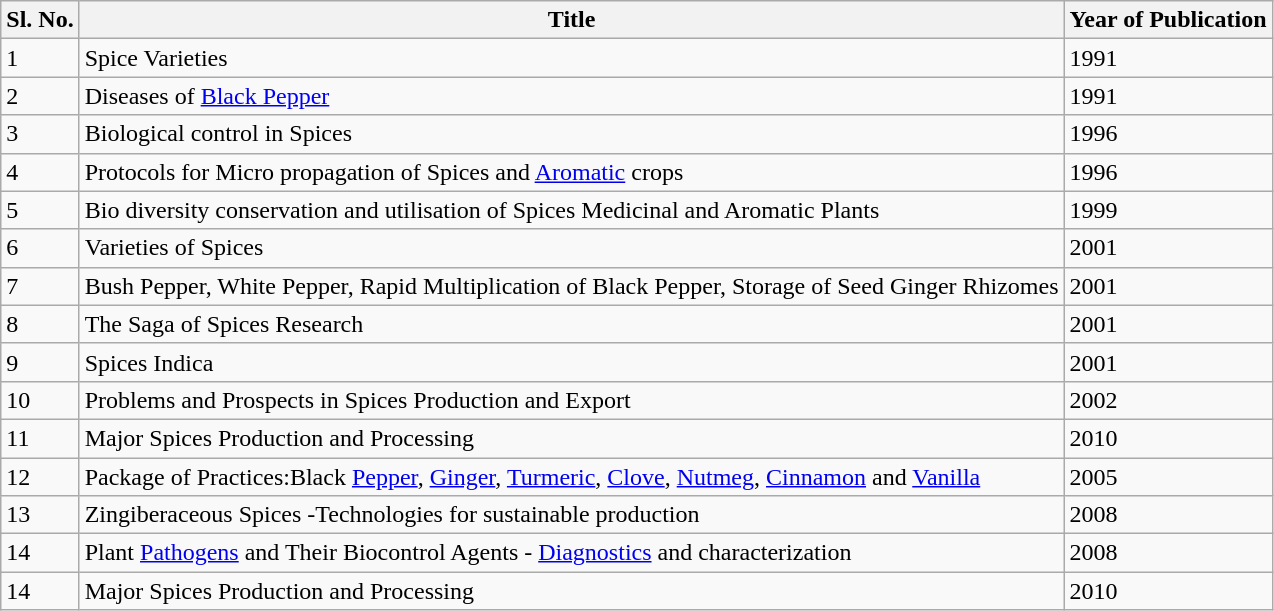<table class="wikitable">
<tr>
<th>Sl. No.</th>
<th>Title</th>
<th>Year of Publication</th>
</tr>
<tr>
<td>1</td>
<td>Spice Varieties</td>
<td>1991</td>
</tr>
<tr>
<td>2</td>
<td>Diseases of <a href='#'>Black Pepper</a></td>
<td>1991</td>
</tr>
<tr>
<td>3</td>
<td>Biological control in Spices</td>
<td>1996</td>
</tr>
<tr>
<td>4</td>
<td>Protocols for Micro propagation of Spices and <a href='#'>Aromatic</a> crops</td>
<td>1996</td>
</tr>
<tr>
<td>5</td>
<td>Bio diversity conservation and utilisation of Spices Medicinal and Aromatic Plants</td>
<td>1999</td>
</tr>
<tr>
<td>6</td>
<td>Varieties of Spices</td>
<td>2001</td>
</tr>
<tr>
<td>7</td>
<td>Bush Pepper, White Pepper, Rapid Multiplication of Black Pepper, Storage of Seed Ginger Rhizomes</td>
<td>2001</td>
</tr>
<tr>
<td>8</td>
<td>The Saga of Spices Research</td>
<td>2001</td>
</tr>
<tr>
<td>9</td>
<td>Spices Indica</td>
<td>2001</td>
</tr>
<tr>
<td>10</td>
<td>Problems and Prospects in Spices Production and Export</td>
<td>2002</td>
</tr>
<tr>
<td>11</td>
<td>Major Spices Production and Processing</td>
<td>2010</td>
</tr>
<tr>
<td>12</td>
<td>Package of Practices:Black <a href='#'>Pepper</a>, <a href='#'>Ginger</a>, <a href='#'>Turmeric</a>, <a href='#'>Clove</a>, <a href='#'>Nutmeg</a>, <a href='#'>Cinnamon</a> and <a href='#'>Vanilla</a></td>
<td>2005</td>
</tr>
<tr>
<td>13</td>
<td>Zingiberaceous Spices -Technologies for sustainable production</td>
<td>2008</td>
</tr>
<tr>
<td>14</td>
<td>Plant <a href='#'>Pathogens</a> and Their Biocontrol Agents - <a href='#'>Diagnostics</a> and characterization</td>
<td>2008</td>
</tr>
<tr>
<td>14</td>
<td>Major Spices Production and Processing</td>
<td>2010</td>
</tr>
</table>
